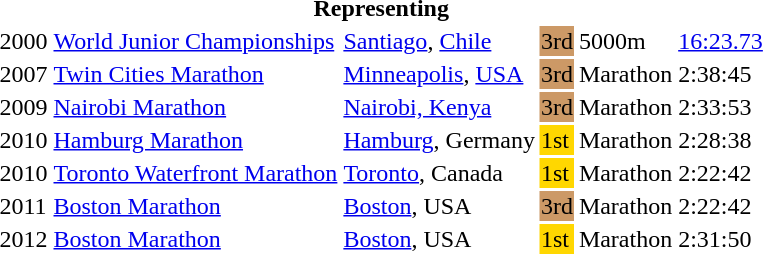<table>
<tr>
<th colspan="6">Representing </th>
</tr>
<tr>
<td>2000</td>
<td><a href='#'>World Junior Championships</a></td>
<td><a href='#'>Santiago</a>, <a href='#'>Chile</a></td>
<td bgcolor="cc9966">3rd</td>
<td>5000m</td>
<td><a href='#'>16:23.73</a></td>
</tr>
<tr>
<td>2007</td>
<td><a href='#'>Twin Cities Marathon</a></td>
<td><a href='#'>Minneapolis</a>, <a href='#'>USA</a></td>
<td bgcolor="cc9966">3rd</td>
<td>Marathon</td>
<td>2:38:45</td>
</tr>
<tr>
<td>2009</td>
<td><a href='#'>Nairobi Marathon</a></td>
<td><a href='#'>Nairobi, Kenya</a></td>
<td bgcolor="cc9966">3rd</td>
<td>Marathon</td>
<td>2:33:53</td>
</tr>
<tr>
<td>2010</td>
<td><a href='#'>Hamburg Marathon</a></td>
<td><a href='#'>Hamburg</a>, Germany</td>
<td bgcolor="gold">1st</td>
<td>Marathon</td>
<td>2:28:38</td>
</tr>
<tr>
<td>2010</td>
<td><a href='#'>Toronto Waterfront Marathon</a></td>
<td><a href='#'>Toronto</a>, Canada</td>
<td bgcolor="gold">1st</td>
<td>Marathon</td>
<td>2:22:42</td>
</tr>
<tr>
<td>2011</td>
<td><a href='#'>Boston Marathon</a></td>
<td><a href='#'>Boston</a>, USA</td>
<td bgcolor="cc9966">3rd</td>
<td>Marathon</td>
<td>2:22:42</td>
</tr>
<tr>
<td>2012</td>
<td><a href='#'>Boston Marathon</a></td>
<td><a href='#'>Boston</a>, USA</td>
<td bgcolor="gold">1st</td>
<td>Marathon</td>
<td>2:31:50</td>
</tr>
</table>
